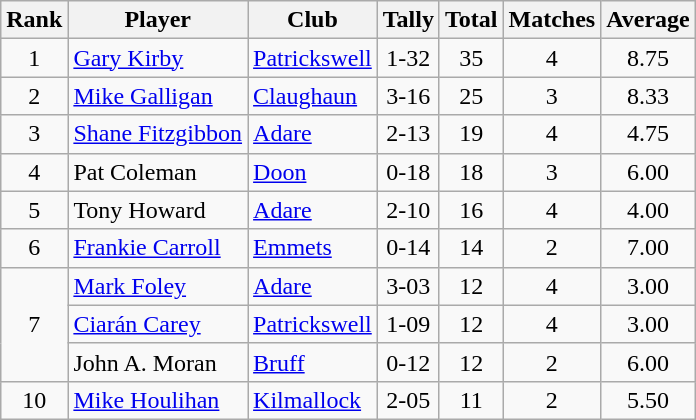<table class="wikitable">
<tr>
<th>Rank</th>
<th>Player</th>
<th>Club</th>
<th>Tally</th>
<th>Total</th>
<th>Matches</th>
<th>Average</th>
</tr>
<tr>
<td rowspan="1" style="text-align:center;">1</td>
<td><a href='#'>Gary Kirby</a></td>
<td><a href='#'>Patrickswell</a></td>
<td align=center>1-32</td>
<td align=center>35</td>
<td align=center>4</td>
<td align=center>8.75</td>
</tr>
<tr>
<td rowspan="1" style="text-align:center;">2</td>
<td><a href='#'>Mike Galligan</a></td>
<td><a href='#'>Claughaun</a></td>
<td align=center>3-16</td>
<td align=center>25</td>
<td align=center>3</td>
<td align=center>8.33</td>
</tr>
<tr>
<td rowspan="1" style="text-align:center;">3</td>
<td><a href='#'>Shane Fitzgibbon</a></td>
<td><a href='#'>Adare</a></td>
<td align=center>2-13</td>
<td align=center>19</td>
<td align=center>4</td>
<td align=center>4.75</td>
</tr>
<tr>
<td rowspan="1" style="text-align:center;">4</td>
<td>Pat Coleman</td>
<td><a href='#'>Doon</a></td>
<td align=center>0-18</td>
<td align=center>18</td>
<td align=center>3</td>
<td align=center>6.00</td>
</tr>
<tr>
<td rowspan="1" style="text-align:center;">5</td>
<td>Tony Howard</td>
<td><a href='#'>Adare</a></td>
<td align=center>2-10</td>
<td align=center>16</td>
<td align=center>4</td>
<td align=center>4.00</td>
</tr>
<tr>
<td rowspan="1" style="text-align:center;">6</td>
<td><a href='#'>Frankie Carroll</a></td>
<td><a href='#'>Emmets</a></td>
<td align=center>0-14</td>
<td align=center>14</td>
<td align=center>2</td>
<td align=center>7.00</td>
</tr>
<tr>
<td rowspan="3" style="text-align:center;">7</td>
<td><a href='#'>Mark Foley</a></td>
<td><a href='#'>Adare</a></td>
<td align=center>3-03</td>
<td align=center>12</td>
<td align=center>4</td>
<td align=center>3.00</td>
</tr>
<tr>
<td><a href='#'>Ciarán Carey</a></td>
<td><a href='#'>Patrickswell</a></td>
<td align=center>1-09</td>
<td align=center>12</td>
<td align=center>4</td>
<td align=center>3.00</td>
</tr>
<tr>
<td>John A. Moran</td>
<td><a href='#'>Bruff</a></td>
<td align=center>0-12</td>
<td align=center>12</td>
<td align=center>2</td>
<td align=center>6.00</td>
</tr>
<tr>
<td rowspan="1" style="text-align:center;">10</td>
<td><a href='#'>Mike Houlihan</a></td>
<td><a href='#'>Kilmallock</a></td>
<td align=center>2-05</td>
<td align=center>11</td>
<td align=center>2</td>
<td align=center>5.50</td>
</tr>
</table>
